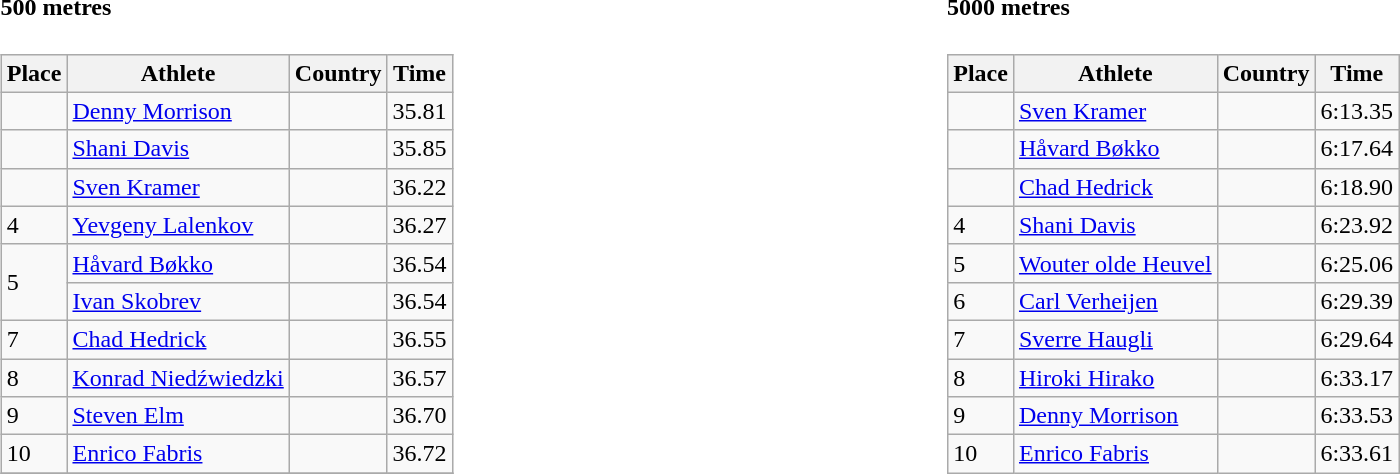<table width=100%>
<tr>
<td width=50% align=left valign=top><br><h4>500 metres</h4><table class="wikitable" border="1">
<tr>
<th>Place</th>
<th>Athlete</th>
<th>Country</th>
<th>Time</th>
</tr>
<tr>
<td></td>
<td><a href='#'>Denny Morrison</a></td>
<td></td>
<td>35.81</td>
</tr>
<tr>
<td></td>
<td><a href='#'>Shani Davis</a></td>
<td></td>
<td>35.85</td>
</tr>
<tr>
<td></td>
<td><a href='#'>Sven Kramer</a></td>
<td></td>
<td>36.22</td>
</tr>
<tr>
<td>4</td>
<td><a href='#'>Yevgeny Lalenkov</a></td>
<td></td>
<td>36.27</td>
</tr>
<tr>
<td rowspan=2>5</td>
<td><a href='#'>Håvard Bøkko</a></td>
<td></td>
<td>36.54</td>
</tr>
<tr>
<td><a href='#'>Ivan Skobrev</a></td>
<td></td>
<td>36.54</td>
</tr>
<tr>
<td>7</td>
<td><a href='#'>Chad Hedrick</a></td>
<td></td>
<td>36.55</td>
</tr>
<tr>
<td>8</td>
<td><a href='#'>Konrad Niedźwiedzki</a></td>
<td></td>
<td>36.57</td>
</tr>
<tr>
<td>9</td>
<td><a href='#'>Steven Elm</a></td>
<td></td>
<td>36.70</td>
</tr>
<tr>
<td>10</td>
<td><a href='#'>Enrico Fabris</a></td>
<td></td>
<td>36.72</td>
</tr>
<tr>
</tr>
</table>
</td>
<td width=50% align=left valign=top><br><h4>5000 metres</h4><table class="wikitable" border="1">
<tr>
<th>Place</th>
<th>Athlete</th>
<th>Country</th>
<th>Time</th>
</tr>
<tr>
<td></td>
<td><a href='#'>Sven Kramer</a></td>
<td></td>
<td>6:13.35</td>
</tr>
<tr>
<td></td>
<td><a href='#'>Håvard Bøkko</a></td>
<td></td>
<td>6:17.64</td>
</tr>
<tr>
<td></td>
<td><a href='#'>Chad Hedrick</a></td>
<td></td>
<td>6:18.90</td>
</tr>
<tr>
<td>4</td>
<td><a href='#'>Shani Davis</a></td>
<td></td>
<td>6:23.92</td>
</tr>
<tr>
<td>5</td>
<td><a href='#'>Wouter olde Heuvel</a></td>
<td></td>
<td>6:25.06</td>
</tr>
<tr>
<td>6</td>
<td><a href='#'>Carl Verheijen</a></td>
<td></td>
<td>6:29.39</td>
</tr>
<tr>
<td>7</td>
<td><a href='#'>Sverre Haugli</a></td>
<td></td>
<td>6:29.64</td>
</tr>
<tr>
<td>8</td>
<td><a href='#'>Hiroki Hirako</a></td>
<td></td>
<td>6:33.17</td>
</tr>
<tr>
<td>9</td>
<td><a href='#'>Denny Morrison</a></td>
<td></td>
<td>6:33.53</td>
</tr>
<tr>
<td>10</td>
<td><a href='#'>Enrico Fabris</a></td>
<td></td>
<td>6:33.61</td>
</tr>
</table>
</td>
</tr>
</table>
